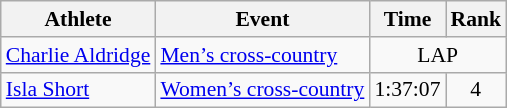<table class=wikitable style="font-size:90%;">
<tr>
<th>Athlete</th>
<th>Event</th>
<th>Time</th>
<th>Rank</th>
</tr>
<tr align=center>
<td align=left><a href='#'>Charlie Aldridge</a></td>
<td align=left rowspan=1><a href='#'>Men’s cross-country</a></td>
<td colspan=2>LAP</td>
</tr>
<tr align=center>
<td align=left><a href='#'>Isla Short</a></td>
<td align=left rowspan=1><a href='#'>Women’s cross-country</a></td>
<td>1:37:07</td>
<td>4</td>
</tr>
</table>
